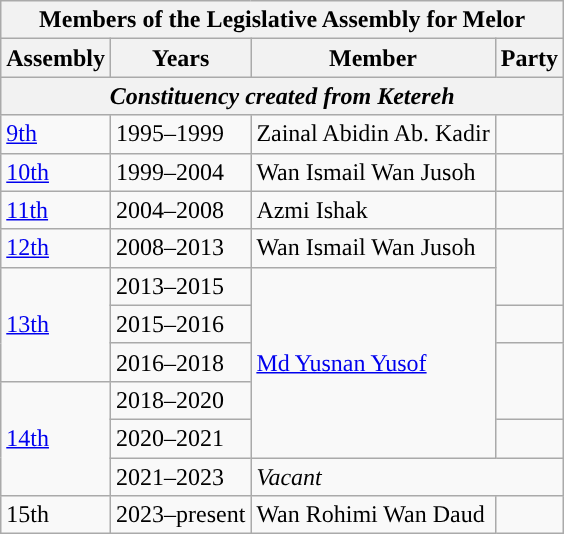<table class=wikitable>
<tr>
<th colspan=4>Members of the Legislative Assembly for Melor</th>
</tr>
<tr>
<th>Assembly</th>
<th>Years</th>
<th>Member</th>
<th>Party</th>
</tr>
<tr>
<th colspan=4 align=center><em>Constituency created from Ketereh</em></th>
</tr>
<tr>
<td><a href='#'>9th</a></td>
<td>1995–1999</td>
<td>Zainal Abidin Ab. Kadir</td>
<td></td>
</tr>
<tr>
<td><a href='#'>10th</a></td>
<td>1999–2004</td>
<td>Wan Ismail Wan Jusoh</td>
<td></td>
</tr>
<tr>
<td><a href='#'>11th</a></td>
<td>2004–2008</td>
<td>Azmi Ishak</td>
<td></td>
</tr>
<tr>
<td><a href='#'>12th</a></td>
<td>2008–2013</td>
<td>Wan Ismail Wan Jusoh</td>
<td rowspan=2></td>
</tr>
<tr>
<td rowspan=3><a href='#'>13th</a></td>
<td>2013–2015</td>
<td rowspan=5><a href='#'>Md Yusnan Yusof</a></td>
</tr>
<tr>
<td>2015–2016</td>
<td></td>
</tr>
<tr>
<td>2016–2018</td>
<td rowspan=2></td>
</tr>
<tr>
<td rowspan="3"><a href='#'>14th</a></td>
<td>2018–2020</td>
</tr>
<tr>
<td>2020–2021</td>
<td></td>
</tr>
<tr>
<td>2021–2023</td>
<td colspan="2"><em>Vacant</em></td>
</tr>
<tr>
<td>15th</td>
<td>2023–present</td>
<td>Wan Rohimi Wan Daud</td>
<td></td>
</tr>
</table>
